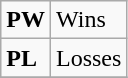<table class="wikitable">
<tr>
<td><strong>PW</strong></td>
<td>Wins</td>
</tr>
<tr>
<td><strong>PL</strong></td>
<td>Losses</td>
</tr>
<tr>
</tr>
</table>
